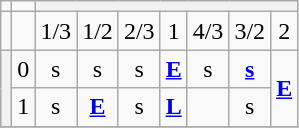<table class="wikitable" style="text-align: center;">
<tr>
<td></td>
<td></td>
<th colspan="7"></th>
</tr>
<tr>
<td></td>
<td></td>
<td>1/3</td>
<td>1/2</td>
<td>2/3</td>
<td>1</td>
<td>4/3</td>
<td>3/2</td>
<td>2</td>
</tr>
<tr>
<th rowspan="2"></th>
<td>0</td>
<td>s</td>
<td>s</td>
<td>s</td>
<td><strong><a href='#'>E</a></strong></td>
<td>s</td>
<td><strong><a href='#'>s</a></strong></td>
<td rowspan="2"><strong><a href='#'>E</a></strong></td>
</tr>
<tr>
<td>1</td>
<td>s</td>
<td><strong><a href='#'>E</a></strong></td>
<td>s</td>
<td><strong><a href='#'>L</a></strong></td>
<td></td>
<td>s</td>
</tr>
<tr>
</tr>
</table>
